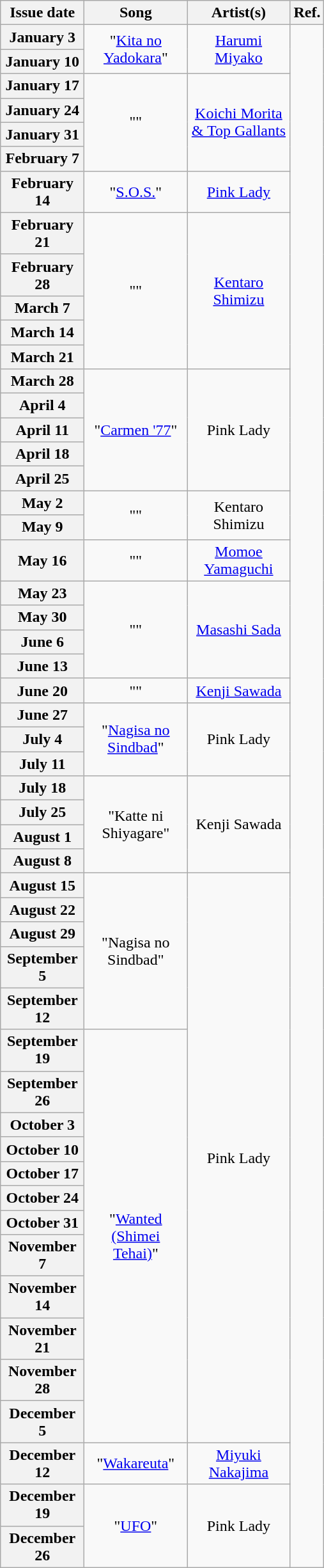<table class="wikitable plainrowheaders" style="text-align: center">
<tr>
<th width="80">Issue date</th>
<th width="100">Song</th>
<th width="100">Artist(s)</th>
<th width="20">Ref.</th>
</tr>
<tr>
<th scope="row">January 3</th>
<td rowspan="2">"<a href='#'>Kita no Yadokara</a>"</td>
<td rowspan="2"><a href='#'>Harumi Miyako</a></td>
<td rowspan="53"></td>
</tr>
<tr>
<th scope="row">January 10</th>
</tr>
<tr>
<th scope="row">January 17</th>
<td rowspan="4">""</td>
<td rowspan="4"><a href='#'>Koichi Morita & Top Gallants</a></td>
</tr>
<tr>
<th scope="row">January 24</th>
</tr>
<tr>
<th scope="row">January 31</th>
</tr>
<tr>
<th scope="row">February 7</th>
</tr>
<tr>
<th scope="row">February 14</th>
<td rowspan="1">"<a href='#'>S.O.S.</a>"</td>
<td rowspan="1"><a href='#'>Pink Lady</a></td>
</tr>
<tr>
<th scope="row">February 21</th>
<td rowspan="5">""</td>
<td rowspan="5"><a href='#'>Kentaro Shimizu</a></td>
</tr>
<tr>
<th scope="row">February 28</th>
</tr>
<tr>
<th scope="row">March 7</th>
</tr>
<tr>
<th scope="row">March 14</th>
</tr>
<tr>
<th scope="row">March 21</th>
</tr>
<tr>
<th scope="row">March 28</th>
<td rowspan="5">"<a href='#'>Carmen '77</a>"</td>
<td rowspan="5">Pink Lady</td>
</tr>
<tr>
<th scope="row">April 4</th>
</tr>
<tr>
<th scope="row">April 11</th>
</tr>
<tr>
<th scope="row">April 18</th>
</tr>
<tr>
<th scope="row">April 25</th>
</tr>
<tr>
<th scope="row">May 2</th>
<td rowspan="2">""</td>
<td rowspan="2">Kentaro Shimizu</td>
</tr>
<tr>
<th scope="row">May 9</th>
</tr>
<tr>
<th scope="row">May 16</th>
<td rowspan="1">""</td>
<td rowspan="1"><a href='#'>Momoe Yamaguchi</a></td>
</tr>
<tr>
<th scope="row">May 23</th>
<td rowspan="4">""</td>
<td rowspan="4"><a href='#'>Masashi Sada</a></td>
</tr>
<tr>
<th scope="row">May 30</th>
</tr>
<tr>
<th scope="row">June 6</th>
</tr>
<tr>
<th scope="row">June 13</th>
</tr>
<tr>
<th scope="row">June 20</th>
<td rowspan="1">""</td>
<td rowspan="1"><a href='#'>Kenji Sawada</a></td>
</tr>
<tr>
<th scope="row">June 27</th>
<td rowspan="3">"<a href='#'>Nagisa no Sindbad</a>"</td>
<td rowspan="3">Pink Lady</td>
</tr>
<tr>
<th scope="row">July 4</th>
</tr>
<tr>
<th scope="row">July 11</th>
</tr>
<tr>
<th scope="row">July 18</th>
<td rowspan="4">"Katte ni Shiyagare"</td>
<td rowspan="4">Kenji Sawada</td>
</tr>
<tr>
<th scope="row">July 25</th>
</tr>
<tr>
<th scope="row">August 1</th>
</tr>
<tr>
<th scope="row">August 8</th>
</tr>
<tr>
<th scope="row">August 15</th>
<td rowspan="5">"Nagisa no Sindbad"</td>
<td rowspan="17">Pink Lady</td>
</tr>
<tr>
<th scope="row">August 22</th>
</tr>
<tr>
<th scope="row">August 29</th>
</tr>
<tr>
<th scope="row">September 5</th>
</tr>
<tr>
<th scope="row">September 12</th>
</tr>
<tr>
<th scope="row">September 19</th>
<td rowspan="12">"<a href='#'>Wanted (Shimei Tehai)</a>"</td>
</tr>
<tr>
<th scope="row">September 26</th>
</tr>
<tr>
<th scope="row">October 3</th>
</tr>
<tr>
<th scope="row">October 10</th>
</tr>
<tr>
<th scope="row">October 17</th>
</tr>
<tr>
<th scope="row">October 24</th>
</tr>
<tr>
<th scope="row">October 31</th>
</tr>
<tr>
<th scope="row">November 7</th>
</tr>
<tr>
<th scope="row">November 14</th>
</tr>
<tr>
<th scope="row">November 21</th>
</tr>
<tr>
<th scope="row">November 28</th>
</tr>
<tr>
<th scope="row">December 5</th>
</tr>
<tr>
<th scope="row">December 12</th>
<td rowspan="1">"<a href='#'>Wakareuta</a>"</td>
<td rowspan="1"><a href='#'>Miyuki Nakajima</a></td>
</tr>
<tr>
<th scope="row">December 19</th>
<td rowspan="2">"<a href='#'>UFO</a>"</td>
<td rowspan="2">Pink Lady</td>
</tr>
<tr>
<th scope="row">December 26</th>
</tr>
</table>
